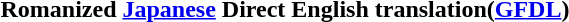<table>
<tr>
<th>Romanized <a href='#'>Japanese</a></th>
<th>Direct English translation(<a href='#'>GFDL</a>)</th>
</tr>
<tr>
<td></td>
<td></td>
</tr>
</table>
